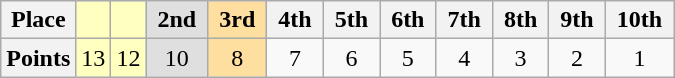<table class="wikitable" style="font-size: 100%; text-align:center">
<tr>
<th>Place</th>
<th style="background-color:#ffffbf">  </th>
<th style="background-color:#ffffbf">  </th>
<th style="background-color:#dfdfdf"> 2nd </th>
<th style="background-color:#ffdf9f"> 3rd </th>
<th> 4th </th>
<th> 5th </th>
<th> 6th </th>
<th> 7th </th>
<th> 8th </th>
<th> 9th </th>
<th> 10th </th>
</tr>
<tr>
<th>Points</th>
<td style="background-color:#ffffbf">13</td>
<td style="background-color:#ffffbf">12</td>
<td style="background-color:#dfdfdf">10</td>
<td style="background-color:#ffdf9f">8</td>
<td>7</td>
<td>6</td>
<td>5</td>
<td>4</td>
<td>3</td>
<td>2</td>
<td>1</td>
</tr>
</table>
